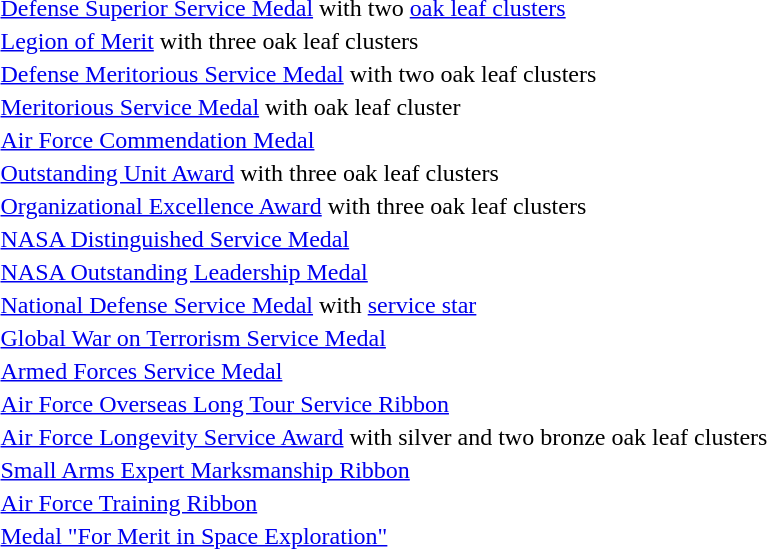<table>
<tr>
<td></td>
<td><a href='#'>Defense Superior Service Medal</a> with two <a href='#'>oak leaf clusters</a></td>
</tr>
<tr>
<td></td>
<td><a href='#'>Legion of Merit</a> with three oak leaf clusters</td>
</tr>
<tr>
<td></td>
<td><a href='#'>Defense Meritorious Service Medal</a> with two oak leaf clusters</td>
</tr>
<tr>
<td></td>
<td><a href='#'>Meritorious Service Medal</a> with oak leaf cluster</td>
</tr>
<tr>
<td></td>
<td><a href='#'>Air Force Commendation Medal</a></td>
</tr>
<tr>
<td></td>
<td><a href='#'>Outstanding Unit Award</a> with three oak leaf clusters</td>
</tr>
<tr>
<td></td>
<td><a href='#'>Organizational Excellence Award</a> with three oak leaf clusters</td>
</tr>
<tr>
<td></td>
<td><a href='#'>NASA Distinguished Service Medal</a></td>
</tr>
<tr>
<td></td>
<td><a href='#'>NASA Outstanding Leadership Medal</a></td>
</tr>
<tr>
<td></td>
<td><a href='#'>National Defense Service Medal</a> with <a href='#'>service star</a></td>
</tr>
<tr>
<td></td>
<td><a href='#'>Global War on Terrorism Service Medal</a></td>
</tr>
<tr>
<td></td>
<td><a href='#'>Armed Forces Service Medal</a></td>
</tr>
<tr>
<td></td>
<td><a href='#'>Air Force Overseas Long Tour Service Ribbon</a></td>
</tr>
<tr>
<td></td>
<td><a href='#'>Air Force Longevity Service Award</a> with silver and two bronze oak leaf clusters</td>
</tr>
<tr>
<td></td>
<td><a href='#'>Small Arms Expert Marksmanship Ribbon</a></td>
</tr>
<tr>
<td></td>
<td><a href='#'>Air Force Training Ribbon</a></td>
</tr>
<tr>
<td></td>
<td><a href='#'>Medal "For Merit in Space Exploration"</a></td>
</tr>
</table>
